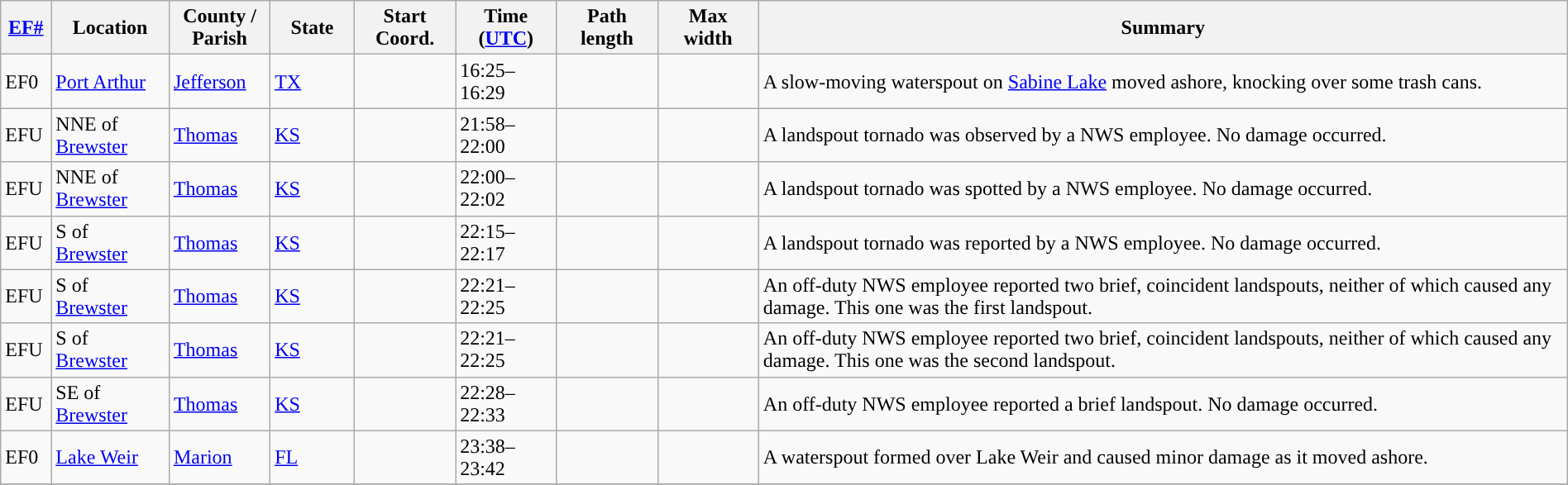<table class="wikitable sortable" style="width:100%;">
<tr>
<th scope="col"  style="width:3%; text-align:center;"><a href='#'>EF#</a></th>
<th scope="col"  style="width:7%; text-align:center;" class="unsortable">Location</th>
<th scope="col"  style="width:6%; text-align:center;" class="unsortable">County / Parish</th>
<th scope="col"  style="width:5%; text-align:center;">State</th>
<th scope="col"  style="width:6%; text-align:center;">Start Coord.</th>
<th scope="col"  style="width:6%; text-align:center;">Time (<a href='#'>UTC</a>)</th>
<th scope="col"  style="width:6%; text-align:center;">Path length</th>
<th scope="col"  style="width:6%; text-align:center;">Max width</th>
<th scope="col" class="unsortable" style="width:48%; text-align:center;">Summary</th>
</tr>
<tr>
<td>EF0</td>
<td><a href='#'>Port Arthur</a></td>
<td><a href='#'>Jefferson</a></td>
<td><a href='#'>TX</a></td>
<td></td>
<td>16:25–16:29</td>
<td></td>
<td></td>
<td>A slow-moving waterspout on <a href='#'>Sabine Lake</a> moved ashore, knocking over some trash cans.</td>
</tr>
<tr>
<td>EFU</td>
<td>NNE of <a href='#'>Brewster</a></td>
<td><a href='#'>Thomas</a></td>
<td><a href='#'>KS</a></td>
<td></td>
<td>21:58–22:00</td>
<td></td>
<td></td>
<td>A landspout tornado was observed by a NWS employee. No damage occurred.</td>
</tr>
<tr>
<td>EFU</td>
<td>NNE of <a href='#'>Brewster</a></td>
<td><a href='#'>Thomas</a></td>
<td><a href='#'>KS</a></td>
<td></td>
<td>22:00–22:02</td>
<td></td>
<td></td>
<td>A landspout tornado was spotted by a NWS employee. No damage occurred.</td>
</tr>
<tr>
<td>EFU</td>
<td>S of <a href='#'>Brewster</a></td>
<td><a href='#'>Thomas</a></td>
<td><a href='#'>KS</a></td>
<td></td>
<td>22:15–22:17</td>
<td></td>
<td></td>
<td>A landspout tornado was reported by a NWS employee. No damage occurred.</td>
</tr>
<tr>
<td>EFU</td>
<td>S of <a href='#'>Brewster</a></td>
<td><a href='#'>Thomas</a></td>
<td><a href='#'>KS</a></td>
<td></td>
<td>22:21–22:25</td>
<td></td>
<td></td>
<td>An off-duty NWS employee reported two brief, coincident landspouts, neither of which caused any damage. This one was the first landspout.</td>
</tr>
<tr>
<td>EFU</td>
<td>S of <a href='#'>Brewster</a></td>
<td><a href='#'>Thomas</a></td>
<td><a href='#'>KS</a></td>
<td></td>
<td>22:21–22:25</td>
<td></td>
<td></td>
<td>An off-duty NWS employee reported two brief, coincident landspouts, neither of which caused any damage. This one was the second landspout.</td>
</tr>
<tr>
<td>EFU</td>
<td>SE of <a href='#'>Brewster</a></td>
<td><a href='#'>Thomas</a></td>
<td><a href='#'>KS</a></td>
<td></td>
<td>22:28–22:33</td>
<td></td>
<td></td>
<td>An off-duty NWS employee reported a brief landspout. No damage occurred.</td>
</tr>
<tr>
<td>EF0</td>
<td><a href='#'>Lake Weir</a></td>
<td><a href='#'>Marion</a></td>
<td><a href='#'>FL</a></td>
<td></td>
<td>23:38–23:42</td>
<td></td>
<td></td>
<td>A waterspout formed over Lake Weir and caused minor damage as it moved ashore.</td>
</tr>
<tr>
</tr>
</table>
